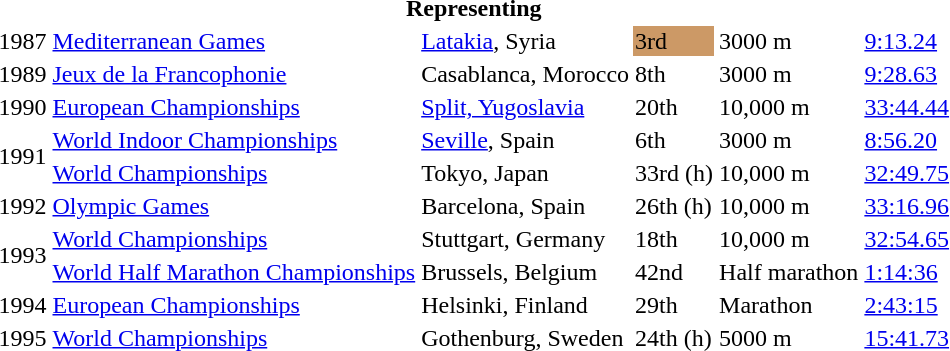<table>
<tr>
<th colspan="6">Representing </th>
</tr>
<tr>
<td>1987</td>
<td><a href='#'>Mediterranean Games</a></td>
<td><a href='#'>Latakia</a>, Syria</td>
<td bgcolor=cc9966>3rd</td>
<td>3000 m</td>
<td><a href='#'>9:13.24</a></td>
</tr>
<tr>
<td>1989</td>
<td><a href='#'>Jeux de la Francophonie</a></td>
<td>Casablanca, Morocco</td>
<td>8th</td>
<td>3000 m</td>
<td><a href='#'>9:28.63</a></td>
</tr>
<tr>
<td>1990</td>
<td><a href='#'>European Championships</a></td>
<td><a href='#'>Split, Yugoslavia</a></td>
<td>20th</td>
<td>10,000 m</td>
<td><a href='#'>33:44.44</a></td>
</tr>
<tr>
<td rowspan=2>1991</td>
<td><a href='#'>World Indoor Championships</a></td>
<td><a href='#'>Seville</a>, Spain</td>
<td>6th</td>
<td>3000 m</td>
<td><a href='#'>8:56.20</a></td>
</tr>
<tr>
<td><a href='#'>World Championships</a></td>
<td>Tokyo, Japan</td>
<td>33rd (h)</td>
<td>10,000 m</td>
<td><a href='#'>32:49.75</a></td>
</tr>
<tr>
<td>1992</td>
<td><a href='#'>Olympic Games</a></td>
<td>Barcelona, Spain</td>
<td>26th (h)</td>
<td>10,000 m</td>
<td><a href='#'>33:16.96</a></td>
</tr>
<tr>
<td rowspan=2>1993</td>
<td><a href='#'>World Championships</a></td>
<td>Stuttgart, Germany</td>
<td>18th</td>
<td>10,000 m</td>
<td><a href='#'>32:54.65</a></td>
</tr>
<tr>
<td><a href='#'>World Half Marathon Championships</a></td>
<td>Brussels, Belgium</td>
<td>42nd</td>
<td>Half marathon</td>
<td><a href='#'>1:14:36</a></td>
</tr>
<tr>
<td>1994</td>
<td><a href='#'>European Championships</a></td>
<td>Helsinki, Finland</td>
<td>29th</td>
<td>Marathon</td>
<td><a href='#'>2:43:15</a></td>
</tr>
<tr>
<td>1995</td>
<td><a href='#'>World Championships</a></td>
<td>Gothenburg, Sweden</td>
<td>24th (h)</td>
<td>5000 m</td>
<td><a href='#'>15:41.73</a></td>
</tr>
</table>
